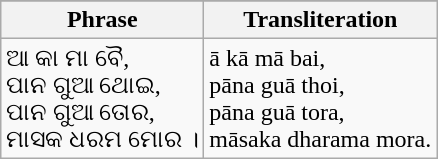<table class="wikitable">
<tr>
</tr>
<tr>
<th>Phrase</th>
<th>Transliteration</th>
</tr>
<tr>
<td>ଆ କା ମା ବୈ,<br>ପାନ ଗୁଆ ଥୋଇ,<br>ପାନ ଗୁଆ ତୋର,<br>ମାସକ ଧରମ ମୋର ।<br></td>
<td>ā kā mā bai,<br>pāna guā thoi,<br>pāna guā tora,<br>māsaka dharama mora.</td>
</tr>
</table>
